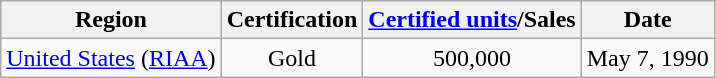<table class="wikitable" style="text-align:center">
<tr>
<th>Region</th>
<th>Certification</th>
<th><a href='#'>Certified units</a>/Sales</th>
<th>Date</th>
</tr>
<tr>
<td><a href='#'>United States</a> (<a href='#'>RIAA</a>)</td>
<td>Gold</td>
<td>500,000</td>
<td>May 7, 1990</td>
</tr>
</table>
